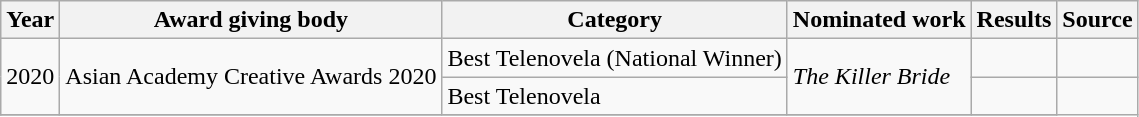<table class="wikitable sortable">
<tr>
<th>Year</th>
<th>Award giving body</th>
<th>Category</th>
<th>Nominated work</th>
<th>Results</th>
<th>Source</th>
</tr>
<tr>
<td rowspan="2">2020</td>
<td rowspan="2">Asian Academy Creative Awards 2020</td>
<td>Best Telenovela (National Winner)</td>
<td rowspan="2"><em>The Killer Bride</em></td>
<td></td>
<td></td>
</tr>
<tr>
<td>Best Telenovela</td>
<td></td>
</tr>
<tr>
</tr>
</table>
